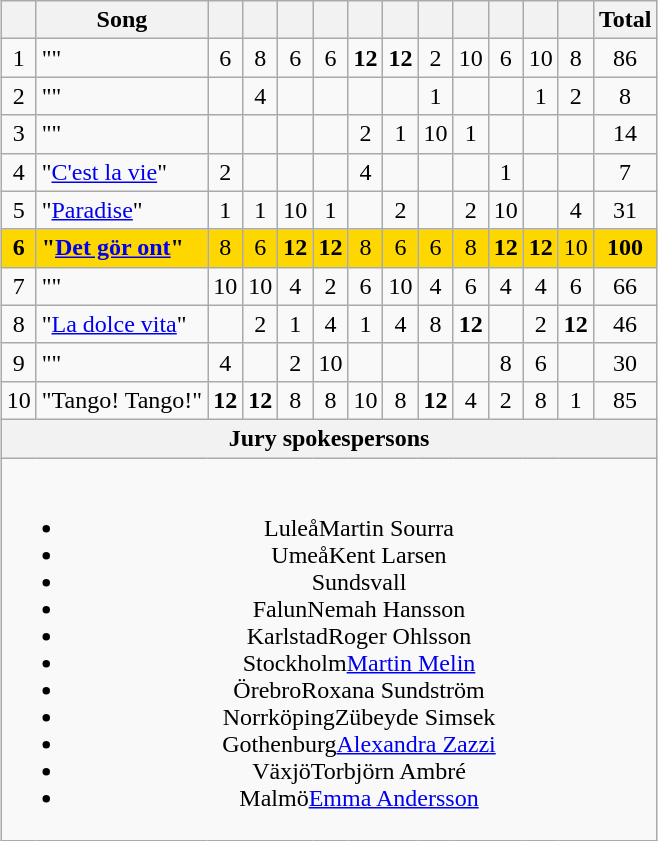<table class="wikitable" style="margin: 1em auto 1em auto; text-align:center;">
<tr>
<th></th>
<th>Song</th>
<th></th>
<th></th>
<th></th>
<th></th>
<th></th>
<th></th>
<th></th>
<th></th>
<th></th>
<th></th>
<th></th>
<th>Total</th>
</tr>
<tr>
<td>1</td>
<td align="left">""</td>
<td>6</td>
<td>8</td>
<td>6</td>
<td>6</td>
<td><strong>12</strong></td>
<td><strong>12</strong></td>
<td>2</td>
<td>10</td>
<td>6</td>
<td>10</td>
<td>8</td>
<td>86</td>
</tr>
<tr>
<td>2</td>
<td align="left">""</td>
<td></td>
<td>4</td>
<td></td>
<td></td>
<td></td>
<td></td>
<td>1</td>
<td></td>
<td></td>
<td>1</td>
<td>2</td>
<td>8</td>
</tr>
<tr>
<td>3</td>
<td align="left">""</td>
<td></td>
<td></td>
<td></td>
<td></td>
<td>2</td>
<td>1</td>
<td>10</td>
<td>1</td>
<td></td>
<td></td>
<td></td>
<td>14</td>
</tr>
<tr>
<td>4</td>
<td align="left">"<a href='#'><span>C'est la vie</span></a>"</td>
<td>2</td>
<td></td>
<td></td>
<td></td>
<td>4</td>
<td></td>
<td></td>
<td></td>
<td>1</td>
<td></td>
<td></td>
<td>7</td>
</tr>
<tr>
<td>5</td>
<td align="left">"<a href='#'>Paradise</a>"</td>
<td>1</td>
<td>1</td>
<td>10</td>
<td>1</td>
<td></td>
<td>2</td>
<td></td>
<td>2</td>
<td>10</td>
<td></td>
<td>4</td>
<td>31</td>
</tr>
<tr style="background:gold;">
<td><strong>6</strong></td>
<td align="left"><strong>"<a href='#'><span>Det gör ont</span></a>"</strong></td>
<td>8</td>
<td>6</td>
<td><strong>12</strong></td>
<td><strong>12</strong></td>
<td>8</td>
<td>6</td>
<td>6</td>
<td>8</td>
<td><strong>12</strong></td>
<td><strong>12</strong></td>
<td>10</td>
<td><strong>100</strong></td>
</tr>
<tr>
<td>7</td>
<td align="left">""</td>
<td>10</td>
<td>10</td>
<td>4</td>
<td>2</td>
<td>6</td>
<td>10</td>
<td>4</td>
<td>6</td>
<td>4</td>
<td>4</td>
<td>6</td>
<td>66</td>
</tr>
<tr>
<td>8</td>
<td align="left">"<a href='#'><span>La dolce vita</span></a>"</td>
<td></td>
<td>2</td>
<td>1</td>
<td>4</td>
<td>1</td>
<td>4</td>
<td>8</td>
<td><strong>12</strong></td>
<td></td>
<td>2</td>
<td><strong>12</strong></td>
<td>46</td>
</tr>
<tr>
<td>9</td>
<td align="left">""</td>
<td>4</td>
<td></td>
<td>2</td>
<td>10</td>
<td></td>
<td></td>
<td></td>
<td></td>
<td>8</td>
<td>6</td>
<td></td>
<td>30</td>
</tr>
<tr>
<td>10</td>
<td align="left">"Tango! Tango!"</td>
<td><strong>12</strong></td>
<td><strong>12</strong></td>
<td>8</td>
<td>8</td>
<td>10</td>
<td>8</td>
<td><strong>12</strong></td>
<td>4</td>
<td>2</td>
<td>8</td>
<td>1</td>
<td>85</td>
</tr>
<tr class="sortbottom">
<th colspan="14">Jury spokespersons</th>
</tr>
<tr class="sortbottom">
<td colspan="14"><br><ul><li>LuleåMartin Sourra</li><li>UmeåKent Larsen</li><li>Sundsvall</li><li>FalunNemah Hansson</li><li>KarlstadRoger Ohlsson</li><li>Stockholm<a href='#'>Martin Melin</a></li><li>ÖrebroRoxana Sundström</li><li>NorrköpingZübeyde Simsek</li><li>Gothenburg<a href='#'>Alexandra Zazzi</a></li><li>VäxjöTorbjörn Ambré</li><li>Malmö<a href='#'>Emma Andersson</a></li></ul></td>
</tr>
</table>
